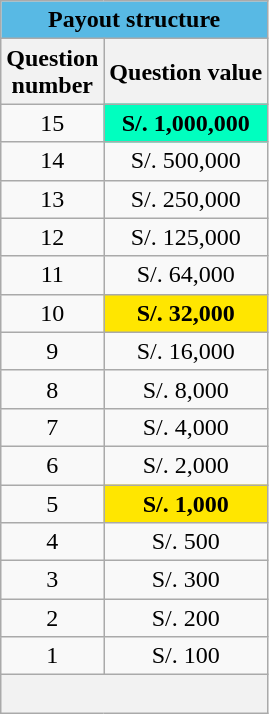<table class="wikitable" style="text-align:center;">
<tr>
<th colspan="2" style="background: #58B9E4">Payout structure</th>
</tr>
<tr>
<th>Question<br>number</th>
<th>Question value</th>
</tr>
<tr>
<td>15</td>
<td style="background: #00FFBF"><strong>S/. 1,000,000</strong></td>
</tr>
<tr>
<td>14</td>
<td>S/. 500,000</td>
</tr>
<tr>
<td>13</td>
<td>S/. 250,000</td>
</tr>
<tr>
<td>12</td>
<td>S/. 125,000</td>
</tr>
<tr>
<td>11</td>
<td>S/. 64,000</td>
</tr>
<tr>
<td>10</td>
<td style="background: #FFE600"><strong>S/. 32,000</strong></td>
</tr>
<tr>
<td>9</td>
<td>S/. 16,000</td>
</tr>
<tr>
<td>8</td>
<td>S/. 8,000</td>
</tr>
<tr>
<td>7</td>
<td>S/. 4,000</td>
</tr>
<tr>
<td>6</td>
<td>S/. 2,000</td>
</tr>
<tr>
<td>5</td>
<td style="background: #FFE600"><strong>S/. 1,000</strong></td>
</tr>
<tr>
<td>4</td>
<td>S/. 500</td>
</tr>
<tr>
<td>3</td>
<td>S/. 300</td>
</tr>
<tr>
<td>2</td>
<td>S/. 200</td>
</tr>
<tr>
<td>1</td>
<td>S/. 100</td>
</tr>
<tr>
<th colspan="2" style="text-align:left"><br></th>
</tr>
</table>
